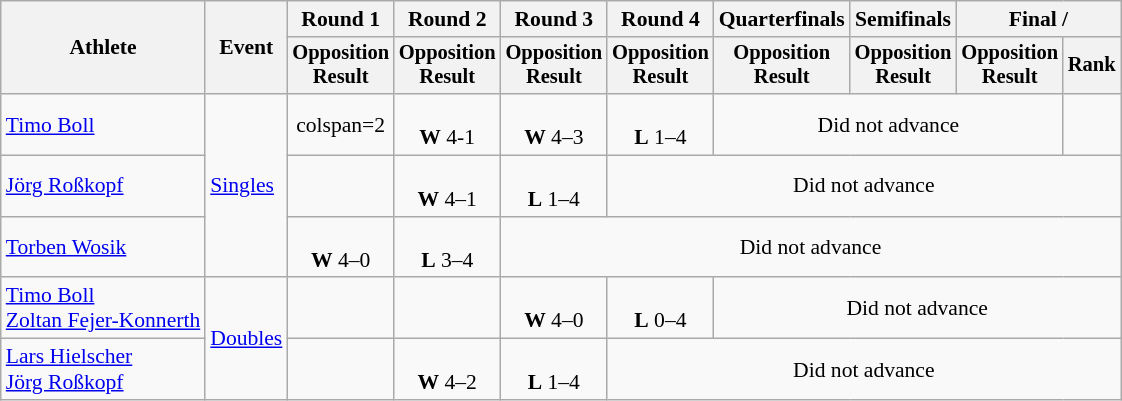<table class="wikitable" style="font-size:90%">
<tr>
<th rowspan="2">Athlete</th>
<th rowspan="2">Event</th>
<th>Round 1</th>
<th>Round 2</th>
<th>Round 3</th>
<th>Round 4</th>
<th>Quarterfinals</th>
<th>Semifinals</th>
<th colspan=2>Final / </th>
</tr>
<tr style="font-size:95%">
<th>Opposition<br>Result</th>
<th>Opposition<br>Result</th>
<th>Opposition<br>Result</th>
<th>Opposition<br>Result</th>
<th>Opposition<br>Result</th>
<th>Opposition<br>Result</th>
<th>Opposition<br>Result</th>
<th>Rank</th>
</tr>
<tr align=center>
<td align=left><a href='#'>Timo Boll</a></td>
<td align=left rowspan=3><a href='#'>Singles</a></td>
<td>colspan=2 </td>
<td><br><strong>W</strong> 4-1</td>
<td><br><strong>W</strong> 4–3</td>
<td><br><strong>L</strong> 1–4</td>
<td colspan=3>Did not advance</td>
</tr>
<tr align=center>
<td align=left><a href='#'>Jörg Roßkopf</a></td>
<td></td>
<td><br><strong>W</strong> 4–1</td>
<td><br><strong>L</strong> 1–4</td>
<td colspan=5>Did not advance</td>
</tr>
<tr align=center>
<td align=left><a href='#'>Torben Wosik</a></td>
<td><br><strong>W</strong> 4–0</td>
<td><br><strong>L</strong> 3–4</td>
<td colspan=6>Did not advance</td>
</tr>
<tr align=center>
<td align=left><a href='#'>Timo Boll</a><br><a href='#'>Zoltan Fejer-Konnerth</a></td>
<td align=left rowspan=2><a href='#'>Doubles</a></td>
<td></td>
<td></td>
<td><br><strong>W</strong> 4–0</td>
<td><br><strong>L</strong> 0–4</td>
<td colspan=4>Did not advance</td>
</tr>
<tr align=center>
<td align=left><a href='#'>Lars Hielscher</a><br><a href='#'>Jörg Roßkopf</a></td>
<td></td>
<td><br><strong>W</strong> 4–2</td>
<td><br><strong>L</strong> 1–4</td>
<td colspan=5>Did not advance</td>
</tr>
</table>
